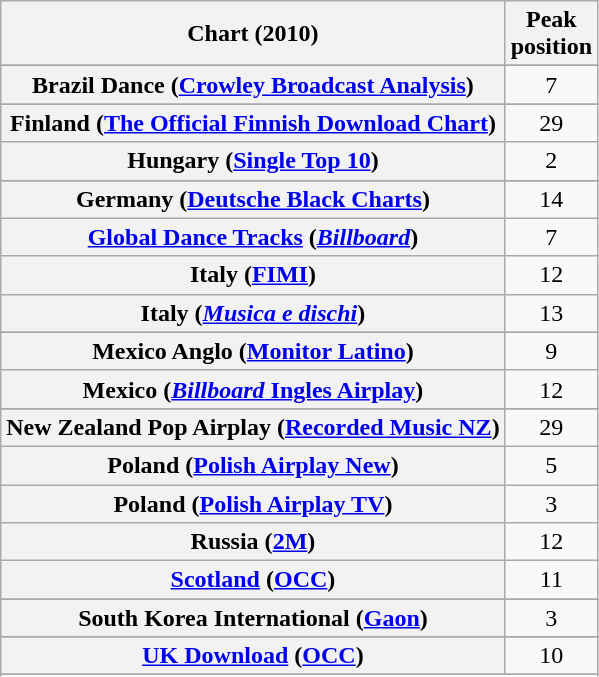<table class="wikitable sortable plainrowheaders" style="text-align:center;">
<tr>
<th scope="col">Chart (2010)</th>
<th scope="col">Peak<br>position</th>
</tr>
<tr>
</tr>
<tr>
</tr>
<tr>
</tr>
<tr>
</tr>
<tr>
<th scope="row">Brazil Dance (<a href='#'>Crowley Broadcast Analysis</a>)</th>
<td style="text-align:center;">7</td>
</tr>
<tr>
</tr>
<tr>
</tr>
<tr>
</tr>
<tr>
</tr>
<tr>
<th scope="row">Finland (<a href='#'>The Official Finnish Download Chart</a>)</th>
<td style="text-align:center;">29</td>
</tr>
<tr>
<th scope="row">Hungary (<a href='#'>Single Top 10</a>)</th>
<td style="text-align:center;">2</td>
</tr>
<tr>
</tr>
<tr>
<th scope="row">Germany (<a href='#'>Deutsche Black Charts</a>)</th>
<td align="center">14</td>
</tr>
<tr>
<th scope="row"><a href='#'>Global Dance Tracks</a> (<em><a href='#'>Billboard</a></em>)</th>
<td align="center">7</td>
</tr>
<tr>
<th scope="row">Italy (<a href='#'>FIMI</a>)</th>
<td style="text-align:center;">12</td>
</tr>
<tr>
<th scope="row">Italy (<em><a href='#'>Musica e dischi</a></em>)</th>
<td align="center">13</td>
</tr>
<tr>
</tr>
<tr>
<th scope="row">Mexico Anglo (<a href='#'>Monitor Latino</a>)</th>
<td style="text-align:center;">9</td>
</tr>
<tr>
<th scope="row">Mexico (<a href='#'><em>Billboard</em> Ingles Airplay</a>)</th>
<td align="center">12</td>
</tr>
<tr>
</tr>
<tr>
</tr>
<tr>
</tr>
<tr>
<th scope="row">New Zealand Pop Airplay (<a href='#'>Recorded Music NZ</a>)</th>
<td align="center">29</td>
</tr>
<tr>
<th scope="row">Poland (<a href='#'>Polish Airplay New</a>)</th>
<td align="center">5</td>
</tr>
<tr>
<th scope="row">Poland (<a href='#'>Polish Airplay TV</a>)</th>
<td align="center">3</td>
</tr>
<tr>
<th scope="row">Russia (<a href='#'>2M</a>)</th>
<td align="center">12</td>
</tr>
<tr>
<th scope="row"><a href='#'>Scotland</a> (<a href='#'>OCC</a>)</th>
<td style="text-align:center;">11</td>
</tr>
<tr>
</tr>
<tr>
<th scope="row">South Korea International (<a href='#'>Gaon</a>)</th>
<td style="text-align:center;">3</td>
</tr>
<tr>
</tr>
<tr>
</tr>
<tr>
</tr>
<tr>
<th scope="row"><a href='#'>UK Download</a> (<a href='#'>OCC</a>)</th>
<td style="text-align:center;">10</td>
</tr>
<tr>
</tr>
<tr>
</tr>
<tr>
</tr>
<tr>
</tr>
<tr>
</tr>
</table>
